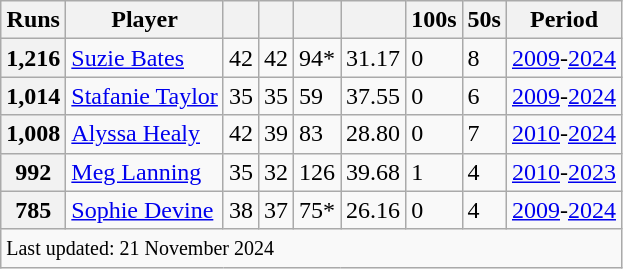<table class="wikitable sortable">
<tr>
<th>Runs</th>
<th>Player</th>
<th></th>
<th></th>
<th></th>
<th></th>
<th>100s</th>
<th>50s</th>
<th>Period</th>
</tr>
<tr>
<th>1,216</th>
<td> <a href='#'>Suzie Bates</a></td>
<td>42</td>
<td>42</td>
<td>94*</td>
<td>31.17</td>
<td>0</td>
<td>8</td>
<td><a href='#'>2009</a>-<a href='#'>2024</a></td>
</tr>
<tr>
<th>1,014</th>
<td> <a href='#'>Stafanie Taylor</a></td>
<td>35</td>
<td>35</td>
<td>59</td>
<td>37.55</td>
<td>0</td>
<td>6</td>
<td><a href='#'>2009</a>-<a href='#'>2024</a></td>
</tr>
<tr>
<th>1,008</th>
<td> <a href='#'>Alyssa Healy</a></td>
<td>42</td>
<td>39</td>
<td>83</td>
<td>28.80</td>
<td>0</td>
<td>7</td>
<td><a href='#'>2010</a>-<a href='#'>2024</a></td>
</tr>
<tr>
<th>992</th>
<td> <a href='#'>Meg Lanning</a></td>
<td>35</td>
<td>32</td>
<td>126</td>
<td>39.68</td>
<td>1</td>
<td>4</td>
<td><a href='#'>2010</a>-<a href='#'>2023</a></td>
</tr>
<tr>
<th>785</th>
<td> <a href='#'>Sophie Devine</a></td>
<td>38</td>
<td>37</td>
<td>75*</td>
<td>26.16</td>
<td>0</td>
<td>4</td>
<td><a href='#'>2009</a>-<a href='#'>2024</a></td>
</tr>
<tr>
<td colspan="10"><small>Last updated: 21 November 2024</small></td>
</tr>
</table>
